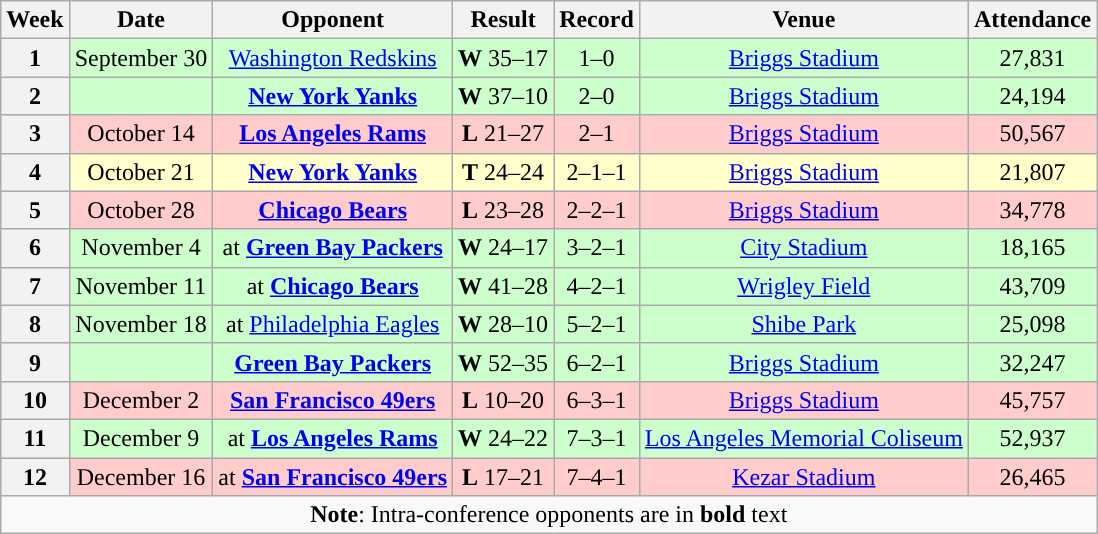<table class="wikitable" style="text-align:center;">
<tr>
<th>Week</th>
<th>Date</th>
<th>Opponent</th>
<th>Result</th>
<th>Record</th>
<th>Venue</th>
<th>Attendance</th>
</tr>
<tr style="background:#cfc">
<th>1</th>
<td>September 30</td>
<td><a href='#'>Washington Redskins</a></td>
<td><strong>W</strong> 35–17</td>
<td>1–0</td>
<td><a href='#'>Briggs Stadium</a></td>
<td>27,831</td>
</tr>
<tr style="background:#cfc">
<th>2</th>
<td></td>
<td><strong><a href='#'>New York Yanks</a></strong></td>
<td><strong>W</strong> 37–10</td>
<td>2–0</td>
<td><a href='#'>Briggs Stadium</a></td>
<td>24,194</td>
</tr>
<tr style="background:#fcc">
<th>3</th>
<td>October 14</td>
<td><strong><a href='#'>Los Angeles Rams</a></strong></td>
<td><strong>L</strong> 21–27</td>
<td>2–1</td>
<td><a href='#'>Briggs Stadium</a></td>
<td>50,567</td>
</tr>
<tr style="background:#ffc">
<th>4</th>
<td>October 21</td>
<td><strong><a href='#'>New York Yanks</a></strong></td>
<td><strong>T</strong> 24–24</td>
<td>2–1–1</td>
<td><a href='#'>Briggs Stadium</a></td>
<td>21,807</td>
</tr>
<tr style="background:#fcc">
<th>5</th>
<td>October 28</td>
<td><strong><a href='#'>Chicago Bears</a></strong></td>
<td><strong>L</strong> 23–28</td>
<td>2–2–1</td>
<td><a href='#'>Briggs Stadium</a></td>
<td>34,778</td>
</tr>
<tr style="background:#cfc">
<th>6</th>
<td>November 4</td>
<td>at <strong><a href='#'>Green Bay Packers</a></strong></td>
<td><strong>W</strong> 24–17</td>
<td>3–2–1</td>
<td><a href='#'>City Stadium</a></td>
<td>18,165</td>
</tr>
<tr style="background:#cfc">
<th>7</th>
<td>November 11</td>
<td>at <strong><a href='#'>Chicago Bears</a></strong></td>
<td><strong>W</strong> 41–28</td>
<td>4–2–1</td>
<td><a href='#'>Wrigley Field</a></td>
<td>43,709</td>
</tr>
<tr style="background:#cfc">
<th>8</th>
<td>November 18</td>
<td>at <a href='#'>Philadelphia Eagles</a></td>
<td><strong>W</strong> 28–10</td>
<td>5–2–1</td>
<td><a href='#'>Shibe Park</a></td>
<td>25,098</td>
</tr>
<tr style="background:#cfc">
<th>9</th>
<td></td>
<td><strong><a href='#'>Green Bay Packers</a></strong></td>
<td><strong>W</strong> 52–35</td>
<td>6–2–1</td>
<td><a href='#'>Briggs Stadium</a></td>
<td>32,247</td>
</tr>
<tr style="background:#fcc">
<th>10</th>
<td>December 2</td>
<td><strong><a href='#'>San Francisco 49ers</a></strong></td>
<td><strong>L</strong> 10–20</td>
<td>6–3–1</td>
<td><a href='#'>Briggs Stadium</a></td>
<td>45,757</td>
</tr>
<tr style="background:#cfc">
<th>11</th>
<td>December 9</td>
<td>at <strong><a href='#'>Los Angeles Rams</a></strong></td>
<td><strong>W</strong> 24–22</td>
<td>7–3–1</td>
<td><a href='#'>Los Angeles Memorial Coliseum</a></td>
<td>52,937</td>
</tr>
<tr style="background:#fcc">
<th>12</th>
<td>December 16</td>
<td>at <strong><a href='#'>San Francisco 49ers</a></strong></td>
<td><strong>L</strong> 17–21</td>
<td>7–4–1</td>
<td><a href='#'>Kezar Stadium</a></td>
<td>26,465</td>
</tr>
<tr>
<td colspan="7"><strong>Note</strong>: Intra-conference opponents are in <strong>bold</strong> text</td>
</tr>
</table>
